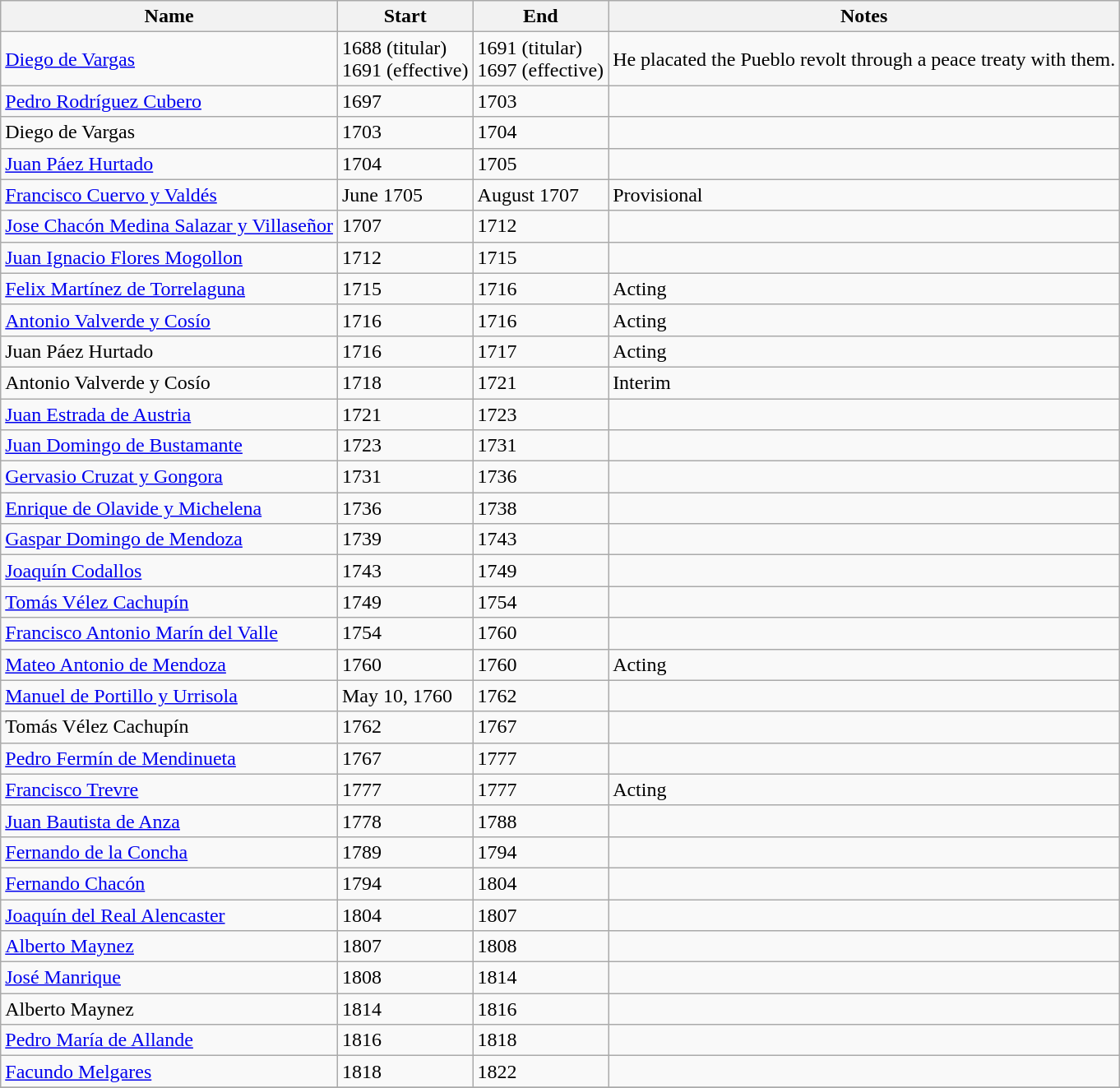<table class=wikitable>
<tr>
<th>Name</th>
<th>Start</th>
<th>End</th>
<th>Notes</th>
</tr>
<tr>
<td><a href='#'>Diego de Vargas</a></td>
<td>1688 (titular)<br> 1691 (effective)</td>
<td>1691 (titular)<br> 1697 (effective)</td>
<td>He placated the Pueblo revolt through a peace treaty with them.</td>
</tr>
<tr>
<td><a href='#'>Pedro Rodríguez Cubero</a></td>
<td>1697</td>
<td>1703</td>
<td></td>
</tr>
<tr>
<td>Diego de Vargas</td>
<td>1703</td>
<td>1704</td>
<td></td>
</tr>
<tr>
<td><a href='#'>Juan Páez Hurtado</a></td>
<td>1704</td>
<td>1705</td>
<td></td>
</tr>
<tr>
<td><a href='#'>Francisco Cuervo y Valdés</a></td>
<td>June 1705</td>
<td>August 1707</td>
<td>Provisional</td>
</tr>
<tr>
<td><a href='#'>Jose Chacón Medina Salazar y Villaseñor</a></td>
<td>1707</td>
<td>1712</td>
<td></td>
</tr>
<tr>
<td><a href='#'>Juan Ignacio Flores Mogollon</a></td>
<td>1712</td>
<td>1715</td>
<td></td>
</tr>
<tr>
<td><a href='#'>Felix Martínez de Torrelaguna</a></td>
<td>1715</td>
<td>1716</td>
<td>Acting</td>
</tr>
<tr>
<td><a href='#'>Antonio Valverde y Cosío</a></td>
<td>1716</td>
<td>1716</td>
<td>Acting</td>
</tr>
<tr>
<td>Juan Páez Hurtado</td>
<td>1716</td>
<td>1717</td>
<td>Acting</td>
</tr>
<tr>
<td>Antonio Valverde y Cosío</td>
<td>1718</td>
<td>1721</td>
<td>Interim</td>
</tr>
<tr>
<td><a href='#'>Juan Estrada de Austria</a></td>
<td>1721</td>
<td>1723</td>
<td></td>
</tr>
<tr>
<td><a href='#'>Juan Domingo de Bustamante</a></td>
<td>1723</td>
<td>1731</td>
<td></td>
</tr>
<tr>
<td><a href='#'>Gervasio Cruzat y Gongora</a></td>
<td>1731</td>
<td>1736</td>
<td></td>
</tr>
<tr>
<td><a href='#'>Enrique de Olavide y Michelena</a></td>
<td>1736</td>
<td>1738</td>
<td></td>
</tr>
<tr>
<td><a href='#'>Gaspar Domingo de Mendoza</a></td>
<td>1739</td>
<td>1743</td>
<td></td>
</tr>
<tr>
<td><a href='#'>Joaquín Codallos</a></td>
<td>1743</td>
<td>1749</td>
<td></td>
</tr>
<tr>
<td><a href='#'>Tomás Vélez Cachupín</a></td>
<td>1749</td>
<td>1754</td>
<td></td>
</tr>
<tr>
<td><a href='#'>Francisco Antonio Marín del Valle</a></td>
<td>1754</td>
<td>1760</td>
<td></td>
</tr>
<tr>
<td><a href='#'>Mateo Antonio de Mendoza</a></td>
<td>1760</td>
<td>1760</td>
<td>Acting</td>
</tr>
<tr>
<td><a href='#'>Manuel de Portillo y Urrisola</a></td>
<td>May 10, 1760</td>
<td>1762</td>
<td></td>
</tr>
<tr>
<td>Tomás Vélez Cachupín</td>
<td>1762</td>
<td>1767</td>
<td></td>
</tr>
<tr>
<td><a href='#'>Pedro Fermín de Mendinueta</a></td>
<td>1767</td>
<td>1777</td>
<td></td>
</tr>
<tr>
<td><a href='#'>Francisco Trevre</a></td>
<td>1777</td>
<td>1777</td>
<td>Acting</td>
</tr>
<tr>
<td><a href='#'>Juan Bautista de Anza</a></td>
<td>1778</td>
<td>1788</td>
<td></td>
</tr>
<tr>
<td><a href='#'>Fernando de la Concha</a></td>
<td>1789</td>
<td>1794</td>
<td></td>
</tr>
<tr>
<td><a href='#'>Fernando Chacón</a></td>
<td>1794</td>
<td>1804</td>
<td></td>
</tr>
<tr>
<td><a href='#'>Joaquín del Real Alencaster</a></td>
<td>1804</td>
<td>1807</td>
<td></td>
</tr>
<tr>
<td><a href='#'>Alberto Maynez</a></td>
<td>1807</td>
<td>1808</td>
<td></td>
</tr>
<tr>
<td><a href='#'>José Manrique</a></td>
<td>1808</td>
<td>1814</td>
<td></td>
</tr>
<tr>
<td>Alberto Maynez</td>
<td>1814</td>
<td>1816</td>
<td></td>
</tr>
<tr>
<td><a href='#'>Pedro María de Allande</a></td>
<td>1816</td>
<td>1818</td>
<td></td>
</tr>
<tr>
<td><a href='#'>Facundo Melgares</a></td>
<td>1818</td>
<td>1822</td>
<td></td>
</tr>
<tr>
</tr>
</table>
